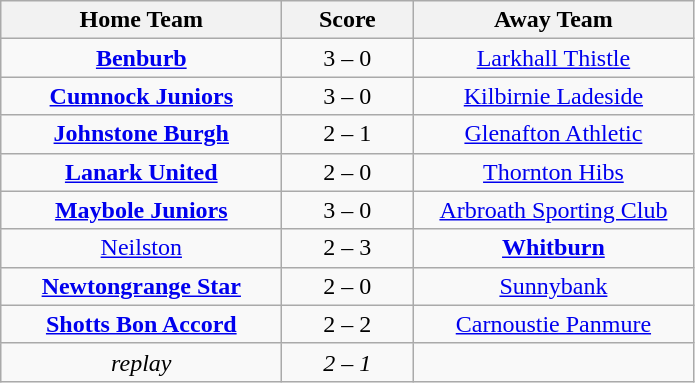<table class="wikitable" style="text-align: center">
<tr>
<th width=180>Home Team</th>
<th width=80>Score</th>
<th width=180>Away Team</th>
</tr>
<tr>
<td><strong><a href='#'>Benburb</a></strong></td>
<td>3 – 0</td>
<td><a href='#'>Larkhall Thistle</a></td>
</tr>
<tr>
<td><strong><a href='#'>Cumnock Juniors</a></strong></td>
<td>3 – 0</td>
<td><a href='#'>Kilbirnie Ladeside</a></td>
</tr>
<tr>
<td><strong><a href='#'>Johnstone Burgh</a></strong></td>
<td>2 – 1</td>
<td><a href='#'>Glenafton Athletic</a></td>
</tr>
<tr>
<td><strong><a href='#'>Lanark United</a></strong></td>
<td>2 – 0</td>
<td><a href='#'>Thornton Hibs</a></td>
</tr>
<tr>
<td><strong><a href='#'>Maybole Juniors</a></strong></td>
<td>3 – 0</td>
<td><a href='#'>Arbroath Sporting Club</a></td>
</tr>
<tr>
<td><a href='#'>Neilston</a></td>
<td>2 – 3</td>
<td><strong><a href='#'>Whitburn</a></strong></td>
</tr>
<tr>
<td><strong><a href='#'>Newtongrange Star</a></strong></td>
<td>2 – 0</td>
<td><a href='#'>Sunnybank</a></td>
</tr>
<tr>
<td><strong><a href='#'>Shotts Bon Accord</a></strong></td>
<td>2 – 2</td>
<td><a href='#'>Carnoustie Panmure</a></td>
</tr>
<tr>
<td><em>replay</em></td>
<td><em>2 – 1</em></td>
<td></td>
</tr>
</table>
